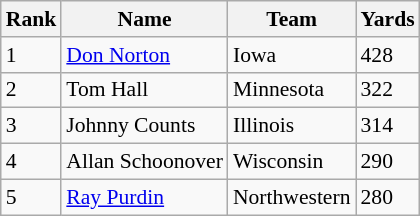<table class="wikitable" style="font-size: 90%">
<tr>
<th>Rank</th>
<th>Name</th>
<th>Team</th>
<th>Yards</th>
</tr>
<tr>
<td>1</td>
<td><a href='#'>Don Norton</a></td>
<td>Iowa</td>
<td>428</td>
</tr>
<tr>
<td>2</td>
<td>Tom Hall</td>
<td>Minnesota</td>
<td>322</td>
</tr>
<tr>
<td>3</td>
<td>Johnny Counts</td>
<td>Illinois</td>
<td>314</td>
</tr>
<tr>
<td>4</td>
<td>Allan Schoonover</td>
<td>Wisconsin</td>
<td>290</td>
</tr>
<tr>
<td>5</td>
<td><a href='#'>Ray Purdin</a></td>
<td>Northwestern</td>
<td>280</td>
</tr>
</table>
